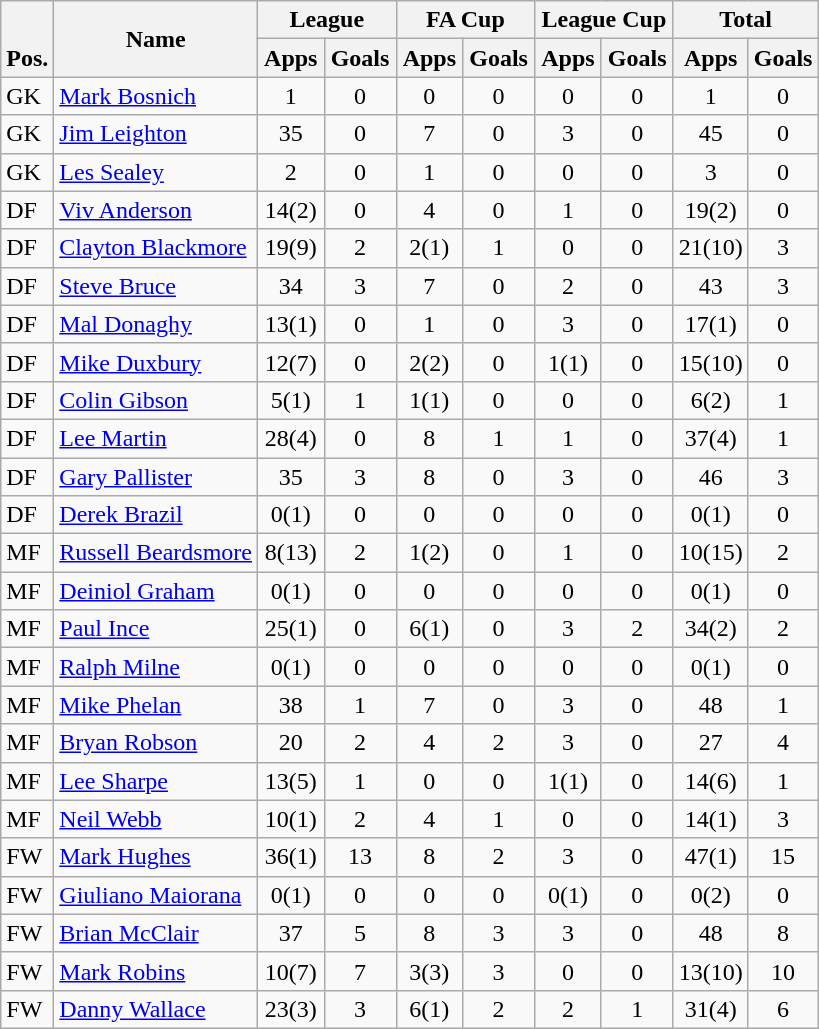<table class="wikitable" style="text-align:center">
<tr>
<th rowspan="2" valign="bottom">Pos.</th>
<th rowspan="2">Name</th>
<th colspan="2" width="85">League</th>
<th colspan="2" width="85">FA Cup</th>
<th colspan="2" width="85">League Cup</th>
<th colspan="2" width="85">Total</th>
</tr>
<tr>
<th>Apps</th>
<th>Goals</th>
<th>Apps</th>
<th>Goals</th>
<th>Apps</th>
<th>Goals</th>
<th>Apps</th>
<th>Goals</th>
</tr>
<tr>
<td align="left">GK</td>
<td align="left"> <a href='#'>Mark Bosnich</a></td>
<td>1</td>
<td>0</td>
<td>0</td>
<td>0</td>
<td>0</td>
<td>0</td>
<td>1</td>
<td>0</td>
</tr>
<tr>
<td align="left">GK</td>
<td align="left"> <a href='#'>Jim Leighton</a></td>
<td>35</td>
<td>0</td>
<td>7</td>
<td>0</td>
<td>3</td>
<td>0</td>
<td>45</td>
<td>0</td>
</tr>
<tr>
<td align="left">GK</td>
<td align="left"> <a href='#'>Les Sealey</a></td>
<td>2</td>
<td>0</td>
<td>1</td>
<td>0</td>
<td>0</td>
<td>0</td>
<td>3</td>
<td>0</td>
</tr>
<tr>
<td align="left">DF</td>
<td align="left"> <a href='#'>Viv Anderson</a></td>
<td>14(2)</td>
<td>0</td>
<td>4</td>
<td>0</td>
<td>1</td>
<td>0</td>
<td>19(2)</td>
<td>0</td>
</tr>
<tr>
<td align="left">DF</td>
<td align="left"> <a href='#'>Clayton Blackmore</a></td>
<td>19(9)</td>
<td>2</td>
<td>2(1)</td>
<td>1</td>
<td>0</td>
<td>0</td>
<td>21(10)</td>
<td>3</td>
</tr>
<tr>
<td align="left">DF</td>
<td align="left"> <a href='#'>Steve Bruce</a></td>
<td>34</td>
<td>3</td>
<td>7</td>
<td>0</td>
<td>2</td>
<td>0</td>
<td>43</td>
<td>3</td>
</tr>
<tr>
<td align="left">DF</td>
<td align="left"> <a href='#'>Mal Donaghy</a></td>
<td>13(1)</td>
<td>0</td>
<td>1</td>
<td>0</td>
<td>3</td>
<td>0</td>
<td>17(1)</td>
<td>0</td>
</tr>
<tr>
<td align="left">DF</td>
<td align="left"> <a href='#'>Mike Duxbury</a></td>
<td>12(7)</td>
<td>0</td>
<td>2(2)</td>
<td>0</td>
<td>1(1)</td>
<td>0</td>
<td>15(10)</td>
<td>0</td>
</tr>
<tr>
<td align="left">DF</td>
<td align="left"> <a href='#'>Colin Gibson</a></td>
<td>5(1)</td>
<td>1</td>
<td>1(1)</td>
<td>0</td>
<td>0</td>
<td>0</td>
<td>6(2)</td>
<td>1</td>
</tr>
<tr>
<td align="left">DF</td>
<td align="left"> <a href='#'>Lee Martin</a></td>
<td>28(4)</td>
<td>0</td>
<td>8</td>
<td>1</td>
<td>1</td>
<td>0</td>
<td>37(4)</td>
<td>1</td>
</tr>
<tr>
<td align="left">DF</td>
<td align="left"> <a href='#'>Gary Pallister</a></td>
<td>35</td>
<td>3</td>
<td>8</td>
<td>0</td>
<td>3</td>
<td>0</td>
<td>46</td>
<td>3</td>
</tr>
<tr>
<td align="left">DF</td>
<td align="left"> <a href='#'>Derek Brazil</a></td>
<td>0(1)</td>
<td>0</td>
<td>0</td>
<td>0</td>
<td>0</td>
<td>0</td>
<td>0(1)</td>
<td>0</td>
</tr>
<tr>
<td align="left">MF</td>
<td align="left"> <a href='#'>Russell Beardsmore</a></td>
<td>8(13)</td>
<td>2</td>
<td>1(2)</td>
<td>0</td>
<td>1</td>
<td>0</td>
<td>10(15)</td>
<td>2</td>
</tr>
<tr>
<td align="left">MF</td>
<td align="left"> <a href='#'>Deiniol Graham</a></td>
<td>0(1)</td>
<td>0</td>
<td>0</td>
<td>0</td>
<td>0</td>
<td>0</td>
<td>0(1)</td>
<td>0</td>
</tr>
<tr>
<td align="left">MF</td>
<td align="left"> <a href='#'>Paul Ince</a></td>
<td>25(1)</td>
<td>0</td>
<td>6(1)</td>
<td>0</td>
<td>3</td>
<td>2</td>
<td>34(2)</td>
<td>2</td>
</tr>
<tr>
<td align="left">MF</td>
<td align="left"> <a href='#'>Ralph Milne</a></td>
<td>0(1)</td>
<td>0</td>
<td>0</td>
<td>0</td>
<td>0</td>
<td>0</td>
<td>0(1)</td>
<td>0</td>
</tr>
<tr>
<td align="left">MF</td>
<td align="left"> <a href='#'>Mike Phelan</a></td>
<td>38</td>
<td>1</td>
<td>7</td>
<td>0</td>
<td>3</td>
<td>0</td>
<td>48</td>
<td>1</td>
</tr>
<tr>
<td align="left">MF</td>
<td align="left"> <a href='#'>Bryan Robson</a></td>
<td>20</td>
<td>2</td>
<td>4</td>
<td>2</td>
<td>3</td>
<td>0</td>
<td>27</td>
<td>4</td>
</tr>
<tr>
<td align="left">MF</td>
<td align="left"> <a href='#'>Lee Sharpe</a></td>
<td>13(5)</td>
<td>1</td>
<td>0</td>
<td>0</td>
<td>1(1)</td>
<td>0</td>
<td>14(6)</td>
<td>1</td>
</tr>
<tr>
<td align="left">MF</td>
<td align="left"> <a href='#'>Neil Webb</a></td>
<td>10(1)</td>
<td>2</td>
<td>4</td>
<td>1</td>
<td>0</td>
<td>0</td>
<td>14(1)</td>
<td>3</td>
</tr>
<tr>
<td align="left">FW</td>
<td align="left"> <a href='#'>Mark Hughes</a></td>
<td>36(1)</td>
<td>13</td>
<td>8</td>
<td>2</td>
<td>3</td>
<td>0</td>
<td>47(1)</td>
<td>15</td>
</tr>
<tr>
<td align="left">FW</td>
<td align="left"> <a href='#'>Giuliano Maiorana</a></td>
<td>0(1)</td>
<td>0</td>
<td>0</td>
<td>0</td>
<td>0(1)</td>
<td>0</td>
<td>0(2)</td>
<td>0</td>
</tr>
<tr>
<td align="left">FW</td>
<td align="left"> <a href='#'>Brian McClair</a></td>
<td>37</td>
<td>5</td>
<td>8</td>
<td>3</td>
<td>3</td>
<td>0</td>
<td>48</td>
<td>8</td>
</tr>
<tr>
<td align="left">FW</td>
<td align="left"> <a href='#'>Mark Robins</a></td>
<td>10(7)</td>
<td>7</td>
<td>3(3)</td>
<td>3</td>
<td>0</td>
<td>0</td>
<td>13(10)</td>
<td>10</td>
</tr>
<tr>
<td align="left">FW</td>
<td align="left"> <a href='#'>Danny Wallace</a></td>
<td>23(3)</td>
<td>3</td>
<td>6(1)</td>
<td>2</td>
<td>2</td>
<td>1</td>
<td>31(4)</td>
<td>6</td>
</tr>
</table>
